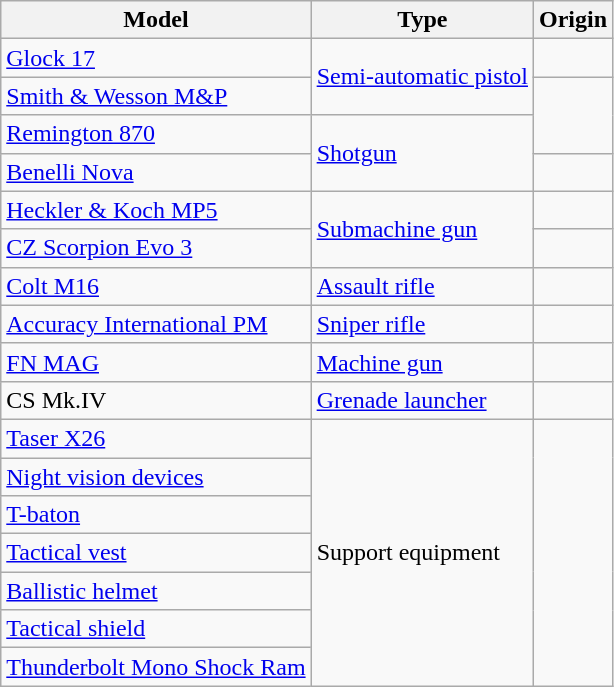<table class="wikitable">
<tr>
<th>Model</th>
<th>Type</th>
<th>Origin</th>
</tr>
<tr>
<td><a href='#'>Glock 17</a></td>
<td rowspan="2"><a href='#'>Semi-automatic pistol</a></td>
<td></td>
</tr>
<tr>
<td><a href='#'>Smith & Wesson M&P</a></td>
<td rowspan="2"></td>
</tr>
<tr>
<td><a href='#'>Remington 870</a></td>
<td rowspan="2"><a href='#'>Shotgun</a></td>
</tr>
<tr>
<td><a href='#'>Benelli Nova</a></td>
<td></td>
</tr>
<tr>
<td><a href='#'>Heckler & Koch MP5</a></td>
<td rowspan="2"><a href='#'>Submachine gun</a></td>
<td></td>
</tr>
<tr>
<td><a href='#'>CZ Scorpion Evo 3</a></td>
<td></td>
</tr>
<tr>
<td><a href='#'>Colt M16</a></td>
<td><a href='#'>Assault rifle</a></td>
<td></td>
</tr>
<tr>
<td><a href='#'>Accuracy International PM</a></td>
<td><a href='#'>Sniper rifle</a></td>
<td></td>
</tr>
<tr>
<td><a href='#'>FN MAG</a></td>
<td><a href='#'>Machine gun</a></td>
<td></td>
</tr>
<tr>
<td>CS Mk.IV</td>
<td><a href='#'>Grenade launcher</a></td>
<td></td>
</tr>
<tr>
<td><a href='#'>Taser X26</a></td>
<td rowspan="7">Support equipment</td>
<td rowspan="7"></td>
</tr>
<tr>
<td><a href='#'>Night vision devices</a></td>
</tr>
<tr>
<td><a href='#'>T-baton</a></td>
</tr>
<tr>
<td><a href='#'>Tactical vest</a></td>
</tr>
<tr>
<td><a href='#'>Ballistic helmet</a></td>
</tr>
<tr>
<td><a href='#'>Tactical shield</a></td>
</tr>
<tr>
<td><a href='#'>Thunderbolt Mono Shock Ram</a></td>
</tr>
</table>
